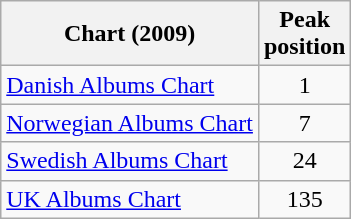<table class="wikitable sortable">
<tr>
<th scope="col">Chart (2009)</th>
<th scope="col">Peak<br>position</th>
</tr>
<tr>
<td><a href='#'>Danish Albums Chart</a></td>
<td style="text-align:center;">1</td>
</tr>
<tr>
<td><a href='#'>Norwegian Albums Chart</a></td>
<td style="text-align:center;">7</td>
</tr>
<tr>
<td><a href='#'>Swedish Albums Chart</a></td>
<td style="text-align:center;">24</td>
</tr>
<tr>
<td><a href='#'>UK Albums Chart</a></td>
<td style="text-align:center;">135</td>
</tr>
</table>
